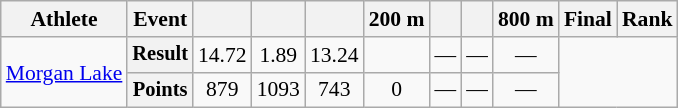<table class="wikitable" style="font-size:90%;">
<tr>
<th>Athlete</th>
<th>Event</th>
<th></th>
<th></th>
<th></th>
<th>200 m</th>
<th></th>
<th></th>
<th>800 m</th>
<th>Final</th>
<th>Rank</th>
</tr>
<tr align=center>
<td style="text-align:left;" rowspan="2"><a href='#'>Morgan Lake</a></td>
<th style="font-size:95%">Result</th>
<td>14.72</td>
<td>1.89</td>
<td>13.24 <strong></strong></td>
<td></td>
<td>—</td>
<td>—</td>
<td>—</td>
<td rowspan="2" colspan=2></td>
</tr>
<tr align=center>
<th style="font-size:95%">Points</th>
<td>879</td>
<td>1093</td>
<td>743</td>
<td>0</td>
<td>—</td>
<td>—</td>
<td>—</td>
</tr>
</table>
